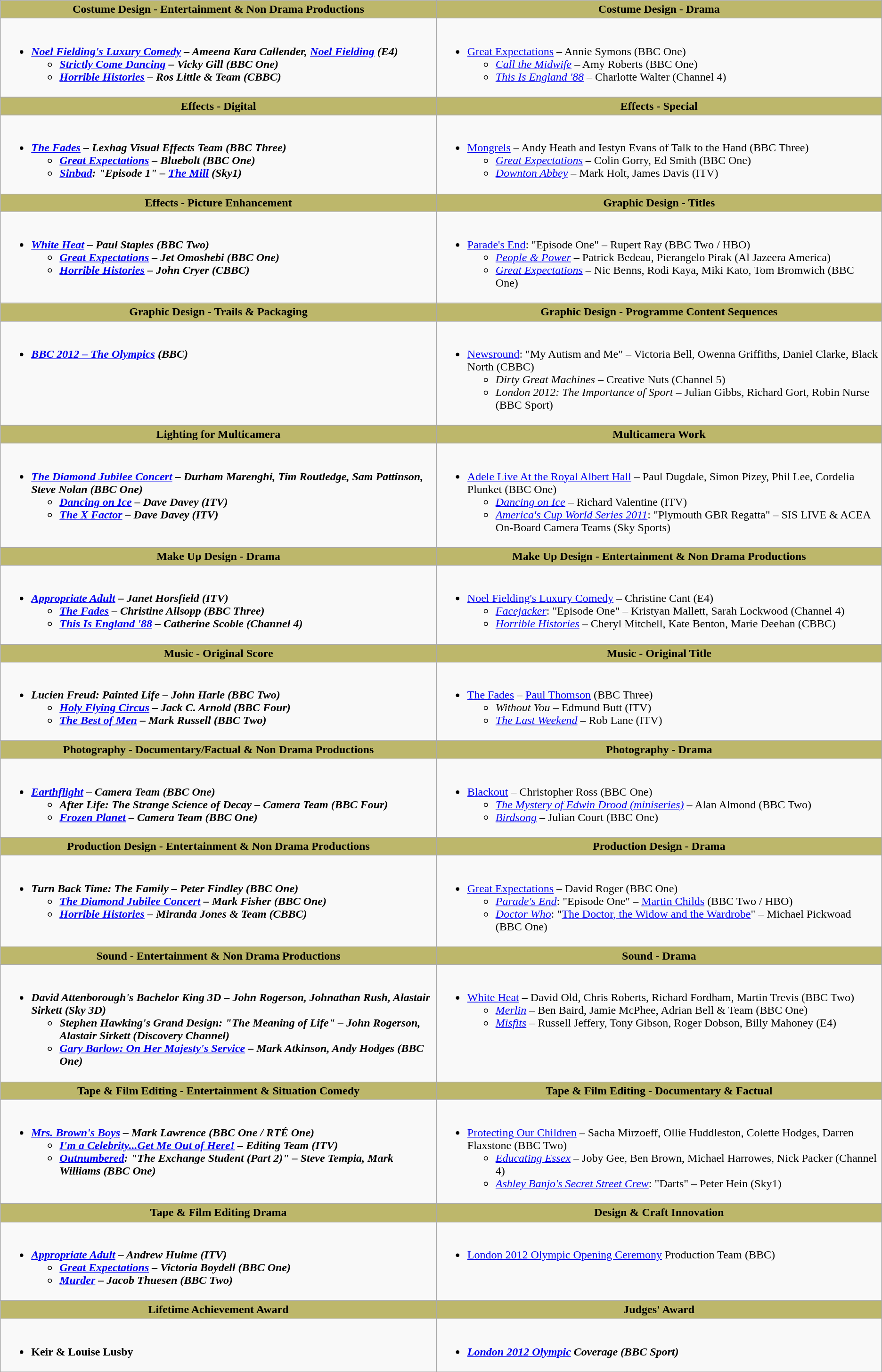<table class=wikitable>
<tr>
<th style="background:#BDB76B;" width:50%">Costume Design - Entertainment & Non Drama Productions</th>
<th style="background:#BDB76B;" width:50%">Costume Design - Drama</th>
</tr>
<tr>
<td valign="top"><br><ul><li><strong><em><a href='#'>Noel Fielding's Luxury Comedy</a><em> – Ameena Kara Callender, <a href='#'>Noel Fielding</a> (E4)<strong><ul><li></em><a href='#'>Strictly Come Dancing</a><em> – Vicky Gill (BBC One)</li><li></em><a href='#'>Horrible Histories</a><em> – Ros Little & Team (CBBC)</li></ul></li></ul></td>
<td valign="top"><br><ul><li></em></strong><a href='#'>Great Expectations</a></em> – Annie Symons (BBC One)</strong><ul><li><em><a href='#'>Call the Midwife</a></em> – Amy Roberts (BBC One)</li><li><em><a href='#'>This Is England '88</a></em> – Charlotte Walter (Channel 4)</li></ul></li></ul></td>
</tr>
<tr>
<th style="background:#BDB76B;" width:50%">Effects - Digital</th>
<th style="background:#BDB76B;" width:50%">Effects - Special</th>
</tr>
<tr>
<td valign="top"><br><ul><li><strong><em><a href='#'>The Fades</a><em> – Lexhag Visual Effects Team (BBC Three)<strong><ul><li></em><a href='#'>Great Expectations</a><em> – Bluebolt (BBC One)</li><li></em><a href='#'>Sinbad</a><em>: "Episode 1" – <a href='#'>The Mill</a> (Sky1)</li></ul></li></ul></td>
<td valign="top"><br><ul><li></em></strong><a href='#'>Mongrels</a></em> – Andy Heath and Iestyn Evans of Talk to the Hand (BBC Three)</strong><ul><li><em><a href='#'>Great Expectations</a></em> – Colin Gorry, Ed Smith (BBC One)</li><li><em><a href='#'>Downton Abbey</a></em> – Mark Holt, James Davis (ITV)</li></ul></li></ul></td>
</tr>
<tr>
<th style="background:#BDB76B;" width:50%">Effects - Picture Enhancement</th>
<th style="background:#BDB76B;" width:50%">Graphic Design - Titles</th>
</tr>
<tr>
<td valign="top"><br><ul><li><strong><em><a href='#'>White Heat</a><em> – Paul Staples (BBC Two)<strong><ul><li></em><a href='#'>Great Expectations</a><em> – Jet Omoshebi (BBC One)</li><li></em><a href='#'>Horrible Histories</a><em> – John Cryer (CBBC)</li></ul></li></ul></td>
<td valign="top"><br><ul><li></em></strong><a href='#'>Parade's End</a></em>: "Episode One" – Rupert Ray (BBC Two / HBO)</strong><ul><li><em><a href='#'>People & Power</a></em> – Patrick Bedeau, Pierangelo Pirak (Al Jazeera America)</li><li><em><a href='#'>Great Expectations</a></em> – Nic Benns, Rodi Kaya, Miki Kato, Tom Bromwich (BBC One)</li></ul></li></ul></td>
</tr>
<tr>
<th style="background:#BDB76B;" width:50%">Graphic Design - Trails & Packaging</th>
<th style="background:#BDB76B;" width:50%">Graphic Design - Programme Content Sequences</th>
</tr>
<tr>
<td valign="top"><br><ul><li><strong><em><a href='#'>BBC 2012 – The Olympics</a><em> (BBC)<strong></li></ul></td>
<td valign="top"><br><ul><li></em></strong><a href='#'>Newsround</a></em>: "My Autism and Me" – Victoria Bell, Owenna Griffiths, Daniel Clarke, Black North (CBBC)</strong><ul><li><em>Dirty Great Machines</em> – Creative Nuts (Channel 5)</li><li><em>London 2012: The Importance of Sport</em> – Julian Gibbs, Richard Gort, Robin Nurse (BBC Sport)</li></ul></li></ul></td>
</tr>
<tr>
<th style="background:#BDB76B;" width:50%">Lighting for Multicamera</th>
<th style="background:#BDB76B;" width:50%">Multicamera Work</th>
</tr>
<tr>
<td valign="top"><br><ul><li><strong><em><a href='#'>The Diamond Jubilee Concert</a><em> – Durham Marenghi, Tim Routledge, Sam Pattinson, Steve Nolan (BBC One)<strong><ul><li></em><a href='#'>Dancing on Ice</a><em> – Dave Davey (ITV)</li><li></em><a href='#'>The X Factor</a><em> – Dave Davey (ITV)</li></ul></li></ul></td>
<td valign="top"><br><ul><li></em></strong><a href='#'>Adele Live At the Royal Albert Hall</a></em> – Paul Dugdale, Simon Pizey, Phil Lee, Cordelia Plunket (BBC One)</strong><ul><li><em><a href='#'>Dancing on Ice</a></em> – Richard Valentine (ITV)</li><li><em><a href='#'>America's Cup World Series 2011</a></em>: "Plymouth GBR Regatta" – SIS LIVE & ACEA On-Board Camera Teams (Sky Sports)</li></ul></li></ul></td>
</tr>
<tr>
<th style="background:#BDB76B;" width:50%">Make Up Design - Drama</th>
<th style="background:#BDB76B;" width:50%">Make Up Design - Entertainment & Non Drama Productions</th>
</tr>
<tr>
<td valign="top"><br><ul><li><strong><em><a href='#'>Appropriate Adult</a><em> – Janet Horsfield (ITV)<strong><ul><li></em><a href='#'>The Fades</a><em> – Christine Allsopp (BBC Three)</li><li></em><a href='#'>This Is England '88</a><em> – Catherine Scoble (Channel 4)</li></ul></li></ul></td>
<td valign="top"><br><ul><li></em></strong><a href='#'>Noel Fielding's Luxury Comedy</a></em> – Christine Cant (E4)</strong><ul><li><em><a href='#'>Facejacker</a></em>: "Episode One" – Kristyan Mallett, Sarah Lockwood (Channel 4)</li><li><em><a href='#'>Horrible Histories</a></em> – Cheryl Mitchell, Kate Benton, Marie Deehan (CBBC)</li></ul></li></ul></td>
</tr>
<tr>
<th style="background:#BDB76B;" width:50%">Music - Original Score</th>
<th style="background:#BDB76B;" width:50%">Music - Original Title</th>
</tr>
<tr>
<td valign="top"><br><ul><li><strong><em>Lucien Freud: Painted Life<em> – John Harle (BBC Two)<strong><ul><li></em><a href='#'>Holy Flying Circus</a><em> – Jack C. Arnold (BBC Four)</li><li></em><a href='#'>The Best of Men</a><em> – Mark Russell (BBC Two)</li></ul></li></ul></td>
<td valign="top"><br><ul><li></em></strong><a href='#'>The Fades</a></em> – <a href='#'>Paul Thomson</a> (BBC Three)</strong><ul><li><em>Without You</em> – Edmund Butt (ITV)</li><li><em><a href='#'>The Last Weekend</a></em> – Rob Lane (ITV)</li></ul></li></ul></td>
</tr>
<tr>
<th style="background:#BDB76B;" width:50%">Photography - Documentary/Factual & Non Drama Productions</th>
<th style="background:#BDB76B;" width:50%">Photography - Drama</th>
</tr>
<tr>
<td valign="top"><br><ul><li><strong><em><a href='#'>Earthflight</a><em> – Camera Team (BBC One)<strong><ul><li></em>After Life: The Strange Science of Decay<em> – Camera Team (BBC Four)</li><li></em><a href='#'>Frozen Planet</a><em> – Camera Team (BBC One)</li></ul></li></ul></td>
<td valign="top"><br><ul><li></em></strong><a href='#'>Blackout</a></em> – Christopher Ross (BBC One)</strong><ul><li><em><a href='#'>The Mystery of Edwin Drood (miniseries)</a></em> – Alan Almond (BBC Two)</li><li><em><a href='#'>Birdsong</a></em> – Julian Court (BBC One)</li></ul></li></ul></td>
</tr>
<tr>
<th style="background:#BDB76B;" width:50%">Production Design - Entertainment & Non Drama Productions</th>
<th style="background:#BDB76B;" width:50%">Production Design - Drama</th>
</tr>
<tr>
<td valign="top"><br><ul><li><strong><em>Turn Back Time: The Family<em> – Peter Findley (BBC One)<strong><ul><li></em><a href='#'>The Diamond Jubilee Concert</a><em> – Mark Fisher (BBC One)</li><li></em><a href='#'>Horrible Histories</a><em> – Miranda Jones & Team (CBBC)</li></ul></li></ul></td>
<td valign="top"><br><ul><li></em></strong><a href='#'>Great Expectations</a></em> – David Roger (BBC One)</strong><ul><li><em><a href='#'>Parade's End</a></em>: "Episode One" – <a href='#'>Martin Childs</a> (BBC Two / HBO)</li><li><em><a href='#'>Doctor Who</a></em>: "<a href='#'>The Doctor, the Widow and the Wardrobe</a>" – Michael Pickwoad (BBC One)</li></ul></li></ul></td>
</tr>
<tr>
<th style="background:#BDB76B;" width:50%">Sound - Entertainment & Non Drama Productions</th>
<th style="background:#BDB76B;" width:50%">Sound - Drama</th>
</tr>
<tr>
<td valign="top"><br><ul><li><strong><em>David Attenborough's Bachelor King 3D<em> – John Rogerson, Johnathan Rush, Alastair Sirkett (Sky 3D)<strong><ul><li></em>Stephen Hawking's Grand Design<em>: "The Meaning of Life" – John Rogerson, Alastair Sirkett (Discovery Channel)</li><li></em><a href='#'>Gary Barlow: On Her Majesty's Service</a><em> – Mark Atkinson, Andy Hodges (BBC One)</li></ul></li></ul></td>
<td valign="top"><br><ul><li></em></strong><a href='#'>White Heat</a></em> – David Old, Chris Roberts, Richard Fordham, Martin Trevis (BBC Two)</strong><ul><li><em><a href='#'>Merlin</a></em> – Ben Baird, Jamie McPhee, Adrian Bell & Team (BBC One)</li><li><em><a href='#'>Misfits</a></em> – Russell Jeffery, Tony Gibson, Roger Dobson, Billy Mahoney (E4)</li></ul></li></ul></td>
</tr>
<tr>
<th style="background:#BDB76B;" width:50%">Tape & Film Editing - Entertainment & Situation Comedy</th>
<th style="background:#BDB76B;" width:50%">Tape & Film Editing - Documentary & Factual</th>
</tr>
<tr>
<td valign="top"><br><ul><li><strong><em><a href='#'>Mrs. Brown's Boys</a><em> – Mark Lawrence (BBC One / RTÉ One)<strong><ul><li></em><a href='#'>I'm a Celebrity...Get Me Out of Here!</a><em> – Editing Team (ITV)</li><li></em><a href='#'>Outnumbered</a><em>: "The Exchange Student (Part 2)" – Steve Tempia, Mark Williams (BBC One)</li></ul></li></ul></td>
<td valign="top"><br><ul><li></em></strong><a href='#'>Protecting Our Children</a></em> – Sacha Mirzoeff, Ollie Huddleston, Colette Hodges, Darren Flaxstone (BBC Two)</strong><ul><li><em><a href='#'>Educating Essex</a></em> – Joby Gee, Ben Brown, Michael Harrowes, Nick Packer (Channel 4)</li><li><em><a href='#'>Ashley Banjo's Secret Street Crew</a></em>: "Darts" – Peter Hein (Sky1)</li></ul></li></ul></td>
</tr>
<tr>
<th style="background:#BDB76B;" width:50%">Tape & Film Editing Drama</th>
<th style="background:#BDB76B;" width:50%">Design & Craft Innovation</th>
</tr>
<tr>
<td valign="top"><br><ul><li><strong><em><a href='#'>Appropriate Adult</a><em> – Andrew Hulme (ITV)<strong><ul><li></em><a href='#'>Great Expectations</a><em> – Victoria Boydell (BBC One)</li><li></em><a href='#'>Murder</a><em> – Jacob Thuesen (BBC Two)</li></ul></li></ul></td>
<td valign="top"><br><ul><li></em></strong><a href='#'>London 2012 Olympic Opening Ceremony</a></em> Production Team (BBC)</strong></li></ul></td>
</tr>
<tr>
<th style="background:#BDB76B;" width:50%">Lifetime Achievement Award</th>
<th style="background:#BDB76B;" width:50%">Judges' Award</th>
</tr>
<tr>
<td valign="top"><br><ul><li><strong>Keir & Louise Lusby</strong></li></ul></td>
<td valign="top"><br><ul><li><strong><em><a href='#'>London 2012 Olympic</a><em> Coverage (BBC Sport)<strong></li></ul></td>
</tr>
<tr>
</tr>
</table>
